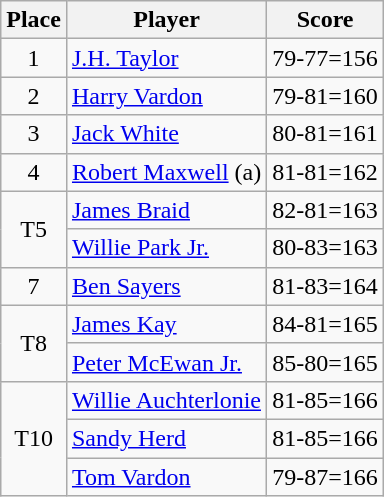<table class="wikitable">
<tr>
<th>Place</th>
<th>Player</th>
<th>Score</th>
</tr>
<tr>
<td align=center>1</td>
<td> <a href='#'>J.H. Taylor</a></td>
<td>79-77=156</td>
</tr>
<tr>
<td align=center>2</td>
<td> <a href='#'>Harry Vardon</a></td>
<td>79-81=160</td>
</tr>
<tr>
<td align=center>3</td>
<td> <a href='#'>Jack White</a></td>
<td>80-81=161</td>
</tr>
<tr>
<td align=center>4</td>
<td> <a href='#'>Robert Maxwell</a> (a)</td>
<td>81-81=162</td>
</tr>
<tr>
<td rowspan=2 align=center>T5</td>
<td> <a href='#'>James Braid</a></td>
<td>82-81=163</td>
</tr>
<tr>
<td> <a href='#'>Willie Park Jr.</a></td>
<td>80-83=163</td>
</tr>
<tr>
<td align=center>7</td>
<td> <a href='#'>Ben Sayers</a></td>
<td>81-83=164</td>
</tr>
<tr>
<td rowspan=2 align=center>T8</td>
<td> <a href='#'>James Kay</a></td>
<td>84-81=165</td>
</tr>
<tr>
<td> <a href='#'>Peter McEwan Jr.</a></td>
<td>85-80=165</td>
</tr>
<tr>
<td rowspan=3 align=center>T10</td>
<td> <a href='#'>Willie Auchterlonie</a></td>
<td>81-85=166</td>
</tr>
<tr>
<td> <a href='#'>Sandy Herd</a></td>
<td>81-85=166</td>
</tr>
<tr>
<td> <a href='#'>Tom Vardon</a></td>
<td>79-87=166</td>
</tr>
</table>
